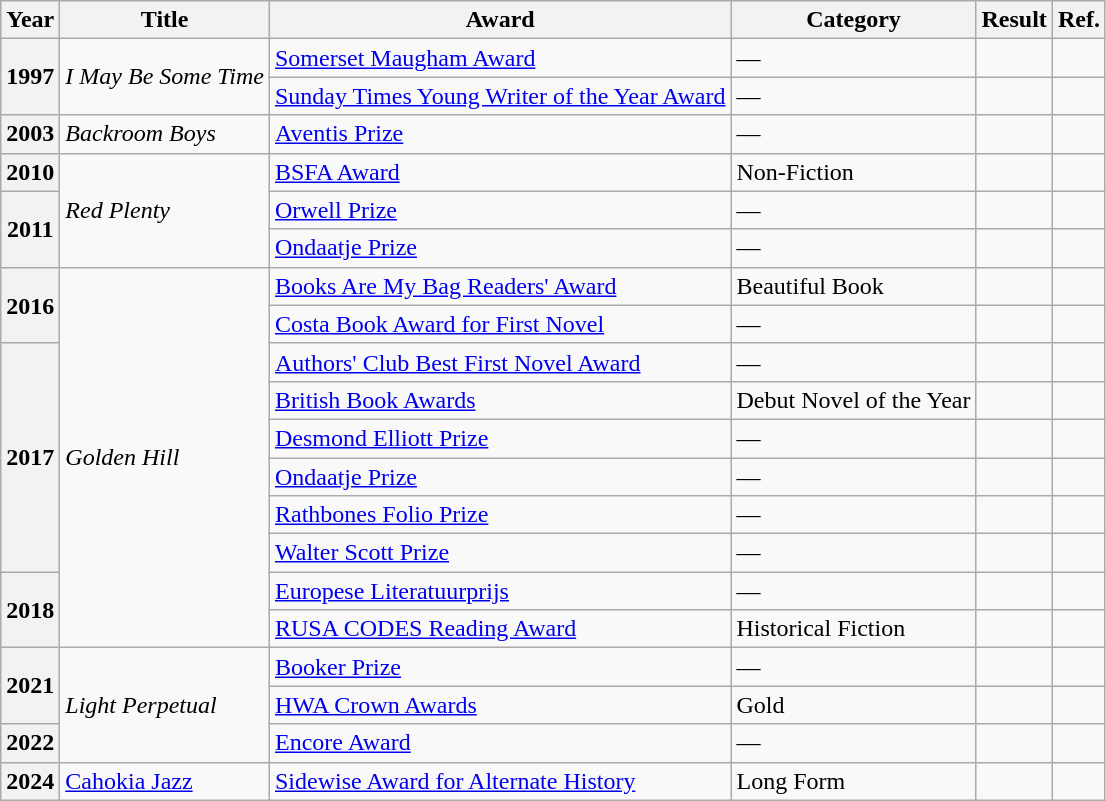<table class="wikitable sortable">
<tr>
<th>Year</th>
<th>Title</th>
<th>Award</th>
<th>Category</th>
<th>Result</th>
<th>Ref.</th>
</tr>
<tr>
<th rowspan="2">1997</th>
<td rowspan="2"><em>I May Be Some Time</em></td>
<td><a href='#'>Somerset Maugham Award</a></td>
<td>—</td>
<td></td>
<td></td>
</tr>
<tr>
<td><a href='#'>Sunday Times Young Writer of the Year Award</a></td>
<td>—</td>
<td></td>
<td></td>
</tr>
<tr>
<th>2003</th>
<td><em>Backroom Boys</em></td>
<td><a href='#'>Aventis Prize</a></td>
<td>—</td>
<td></td>
<td></td>
</tr>
<tr>
<th>2010</th>
<td rowspan="3"><em>Red Plenty</em></td>
<td><a href='#'>BSFA Award</a></td>
<td>Non-Fiction</td>
<td></td>
<td></td>
</tr>
<tr>
<th rowspan="2">2011</th>
<td><a href='#'>Orwell Prize</a></td>
<td>—</td>
<td></td>
<td></td>
</tr>
<tr>
<td><a href='#'>Ondaatje Prize</a></td>
<td>—</td>
<td></td>
<td></td>
</tr>
<tr>
<th rowspan="2">2016</th>
<td rowspan="10"><em>Golden Hill</em></td>
<td><a href='#'>Books Are My Bag Readers' Award</a></td>
<td>Beautiful Book</td>
<td></td>
<td></td>
</tr>
<tr>
<td><a href='#'>Costa Book Award for First Novel</a></td>
<td>—</td>
<td></td>
<td></td>
</tr>
<tr>
<th rowspan="6">2017</th>
<td><a href='#'>Authors' Club Best First Novel Award</a></td>
<td>—</td>
<td></td>
<td></td>
</tr>
<tr>
<td><a href='#'>British Book Awards</a></td>
<td>Debut Novel of the Year</td>
<td></td>
<td></td>
</tr>
<tr>
<td><a href='#'>Desmond Elliott Prize</a></td>
<td>—</td>
<td></td>
<td></td>
</tr>
<tr>
<td><a href='#'>Ondaatje Prize</a></td>
<td>—</td>
<td></td>
<td></td>
</tr>
<tr>
<td><a href='#'>Rathbones Folio Prize</a></td>
<td>—</td>
<td></td>
<td></td>
</tr>
<tr>
<td><a href='#'>Walter Scott Prize</a></td>
<td>—</td>
<td></td>
<td></td>
</tr>
<tr>
<th rowspan="2">2018</th>
<td><a href='#'>Europese Literatuurprijs</a></td>
<td>—</td>
<td></td>
<td></td>
</tr>
<tr>
<td><a href='#'>RUSA CODES Reading Award</a></td>
<td>Historical Fiction</td>
<td></td>
<td></td>
</tr>
<tr>
<th rowspan="2">2021</th>
<td rowspan="3"><em>Light Perpetual</em></td>
<td><a href='#'>Booker Prize</a></td>
<td>—</td>
<td></td>
<td></td>
</tr>
<tr>
<td><a href='#'>HWA Crown Awards</a></td>
<td>Gold</td>
<td></td>
<td></td>
</tr>
<tr>
<th>2022</th>
<td><a href='#'>Encore Award</a></td>
<td>—</td>
<td></td>
<td></td>
</tr>
<tr>
<th>2024</th>
<td><a href='#'>Cahokia Jazz</a></td>
<td><a href='#'>Sidewise Award for Alternate History</a></td>
<td>Long Form</td>
<td></td>
<td></td>
</tr>
</table>
